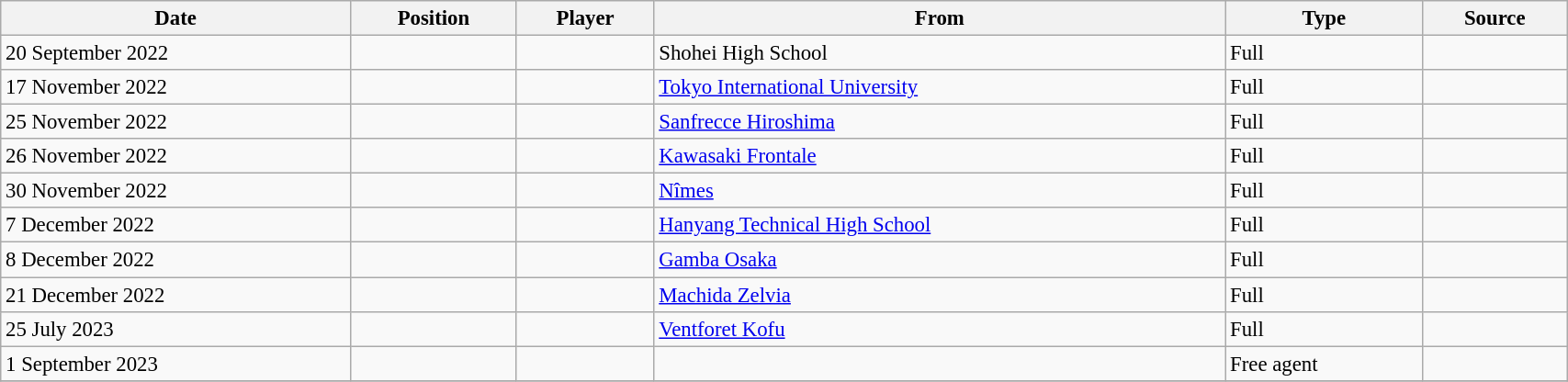<table class="wikitable sortable" style="width:90%; text-align:center; font-size:95%; text-align:left;">
<tr>
<th>Date</th>
<th>Position</th>
<th>Player</th>
<th>From</th>
<th>Type</th>
<th>Source</th>
</tr>
<tr>
<td>20 September 2022</td>
<td></td>
<td></td>
<td> Shohei High School</td>
<td>Full</td>
<td></td>
</tr>
<tr>
<td>17 November 2022</td>
<td></td>
<td></td>
<td> <a href='#'>Tokyo International University</a></td>
<td>Full</td>
<td></td>
</tr>
<tr>
<td>25 November 2022</td>
<td></td>
<td></td>
<td> <a href='#'>Sanfrecce Hiroshima</a></td>
<td>Full</td>
<td></td>
</tr>
<tr>
<td>26 November 2022</td>
<td></td>
<td></td>
<td> <a href='#'>Kawasaki Frontale</a></td>
<td>Full</td>
<td></td>
</tr>
<tr>
<td>30 November 2022</td>
<td></td>
<td></td>
<td> <a href='#'>Nîmes</a></td>
<td>Full</td>
<td></td>
</tr>
<tr>
<td>7 December 2022</td>
<td></td>
<td></td>
<td> <a href='#'>Hanyang Technical High School</a></td>
<td>Full</td>
<td></td>
</tr>
<tr>
<td>8 December 2022</td>
<td></td>
<td></td>
<td> <a href='#'>Gamba Osaka</a></td>
<td>Full</td>
<td></td>
</tr>
<tr>
<td>21 December 2022</td>
<td></td>
<td></td>
<td> <a href='#'>Machida Zelvia</a></td>
<td>Full</td>
<td></td>
</tr>
<tr>
<td>25 July 2023</td>
<td></td>
<td></td>
<td> <a href='#'>Ventforet Kofu</a></td>
<td>Full</td>
<td></td>
</tr>
<tr>
<td>1 September 2023</td>
<td></td>
<td></td>
<td></td>
<td>Free agent</td>
<td></td>
</tr>
<tr>
</tr>
</table>
